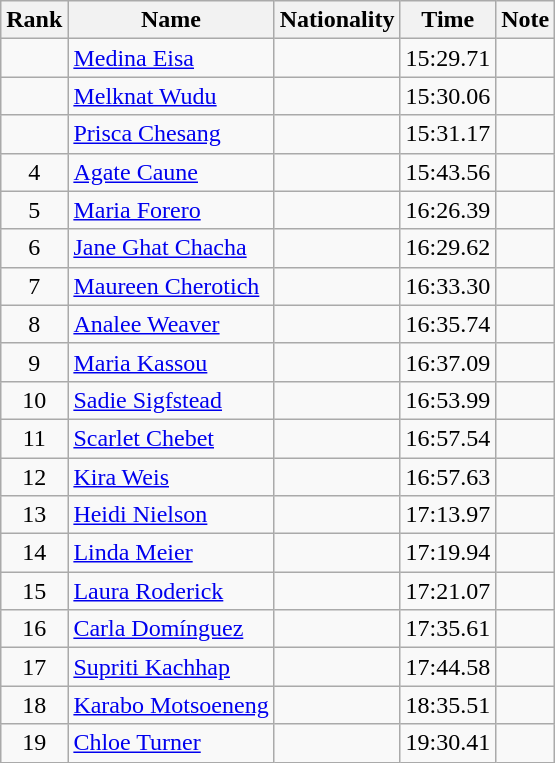<table class="wikitable sortable" style="text-align:center">
<tr>
<th>Rank</th>
<th>Name</th>
<th>Nationality</th>
<th>Time</th>
<th>Note</th>
</tr>
<tr>
<td></td>
<td align=left><a href='#'>Medina Eisa</a></td>
<td align=left></td>
<td>15:29.71</td>
<td></td>
</tr>
<tr>
<td></td>
<td align=left><a href='#'>Melknat Wudu</a></td>
<td align=left></td>
<td>15:30.06</td>
<td></td>
</tr>
<tr>
<td></td>
<td align=left><a href='#'>Prisca Chesang</a></td>
<td align=left></td>
<td>15:31.17</td>
<td></td>
</tr>
<tr>
<td>4</td>
<td align=left><a href='#'>Agate Caune</a></td>
<td align=left></td>
<td>15:43.56</td>
<td></td>
</tr>
<tr>
<td>5</td>
<td align=left><a href='#'>Maria Forero</a></td>
<td align=left></td>
<td>16:26.39</td>
<td></td>
</tr>
<tr>
<td>6</td>
<td align=left><a href='#'>Jane Ghat Chacha</a></td>
<td align=left></td>
<td>16:29.62</td>
<td></td>
</tr>
<tr>
<td>7</td>
<td align=left><a href='#'>Maureen Cherotich</a></td>
<td align=left></td>
<td>16:33.30</td>
<td></td>
</tr>
<tr>
<td>8</td>
<td align=left><a href='#'>Analee Weaver</a></td>
<td align=left></td>
<td>16:35.74</td>
<td></td>
</tr>
<tr>
<td>9</td>
<td align=left><a href='#'>Maria Kassou</a></td>
<td align=left></td>
<td>16:37.09</td>
<td></td>
</tr>
<tr>
<td>10</td>
<td align=left><a href='#'>Sadie Sigfstead</a></td>
<td align=left></td>
<td>16:53.99</td>
<td></td>
</tr>
<tr>
<td>11</td>
<td align=left><a href='#'>Scarlet Chebet</a></td>
<td align=left></td>
<td>16:57.54</td>
<td></td>
</tr>
<tr>
<td>12</td>
<td align=left><a href='#'>Kira Weis</a></td>
<td align=left></td>
<td>16:57.63</td>
<td></td>
</tr>
<tr>
<td>13</td>
<td align=left><a href='#'>Heidi Nielson</a></td>
<td align=left></td>
<td>17:13.97</td>
<td></td>
</tr>
<tr>
<td>14</td>
<td align=left><a href='#'>Linda Meier</a></td>
<td align=left></td>
<td>17:19.94</td>
<td></td>
</tr>
<tr>
<td>15</td>
<td align=left><a href='#'>Laura Roderick</a></td>
<td align=left></td>
<td>17:21.07</td>
<td></td>
</tr>
<tr>
<td>16</td>
<td align=left><a href='#'>Carla Domínguez</a></td>
<td align=left></td>
<td>17:35.61</td>
<td></td>
</tr>
<tr>
<td>17</td>
<td align=left><a href='#'>Supriti Kachhap</a></td>
<td align=left></td>
<td>17:44.58</td>
<td></td>
</tr>
<tr>
<td>18</td>
<td align=left><a href='#'>Karabo Motsoeneng</a></td>
<td align=left></td>
<td>18:35.51</td>
<td></td>
</tr>
<tr>
<td>19</td>
<td align=left><a href='#'>Chloe Turner</a></td>
<td align=left></td>
<td>19:30.41</td>
<td></td>
</tr>
</table>
